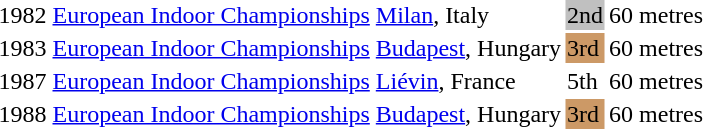<table>
<tr>
<td>1982</td>
<td><a href='#'>European Indoor Championships</a></td>
<td><a href='#'>Milan</a>, Italy</td>
<td bgcolor="silver">2nd</td>
<td>60 metres</td>
<td></td>
<td></td>
</tr>
<tr>
<td>1983</td>
<td><a href='#'>European Indoor Championships</a></td>
<td><a href='#'>Budapest</a>, Hungary</td>
<td bgcolor="cc9966">3rd</td>
<td>60 metres</td>
<td></td>
<td></td>
</tr>
<tr>
<td>1987</td>
<td><a href='#'>European Indoor Championships</a></td>
<td><a href='#'>Liévin</a>, France</td>
<td>5th</td>
<td>60 metres</td>
<td></td>
<td></td>
</tr>
<tr>
<td>1988</td>
<td><a href='#'>European Indoor Championships</a></td>
<td><a href='#'>Budapest</a>, Hungary</td>
<td bgcolor="cc9966">3rd</td>
<td>60 metres</td>
<td></td>
<td></td>
</tr>
</table>
